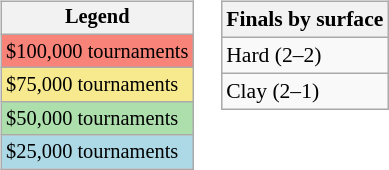<table>
<tr valign=top>
<td><br><table class=wikitable style=font-size:85%;>
<tr>
<th>Legend</th>
</tr>
<tr style="background:#f88379;">
<td>$100,000 tournaments</td>
</tr>
<tr style="background:#f7e98e;">
<td>$75,000 tournaments</td>
</tr>
<tr style="background:#addfad;">
<td>$50,000 tournaments</td>
</tr>
<tr style="background:lightblue;">
<td>$25,000 tournaments</td>
</tr>
</table>
</td>
<td><br><table class=wikitable style=font-size:90%;>
<tr>
<th>Finals by surface</th>
</tr>
<tr>
<td>Hard (2–2)</td>
</tr>
<tr>
<td>Clay (2–1)</td>
</tr>
</table>
</td>
</tr>
</table>
